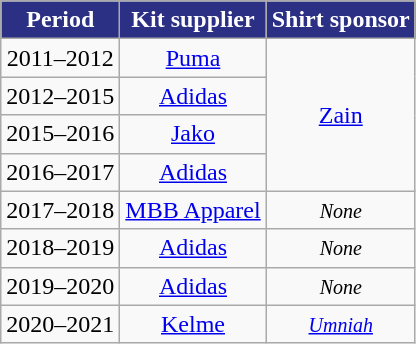<table class="wikitable"  style="text-align: center;">
<tr>
<th style="color:#FFFFFF; background:#2b3084;">Period</th>
<th style="color:#FFFFFF; background:#2b3084;">Kit supplier</th>
<th style="color:#FFFFFF; background:#2b3084;">Shirt sponsor</th>
</tr>
<tr>
<td>2011–2012</td>
<td><a href='#'>Puma</a></td>
<td rowspan="4"><a href='#'>Zain</a></td>
</tr>
<tr>
<td>2012–2015</td>
<td><a href='#'>Adidas</a></td>
</tr>
<tr>
<td>2015–2016</td>
<td><a href='#'>Jako</a></td>
</tr>
<tr>
<td>2016–2017</td>
<td><a href='#'>Adidas</a></td>
</tr>
<tr>
<td>2017–2018</td>
<td><a href='#'>MBB Apparel</a></td>
<td><small><em>None</em></small></td>
</tr>
<tr>
<td>2018–2019</td>
<td><a href='#'>Adidas</a></td>
<td><small><em>None</em></small></td>
</tr>
<tr>
<td>2019–2020</td>
<td><a href='#'>Adidas</a></td>
<td><small><em>None</em></small></td>
</tr>
<tr>
<td>2020–2021</td>
<td><a href='#'>Kelme</a></td>
<td><small><em><a href='#'>Umniah</a></em></small></td>
</tr>
</table>
